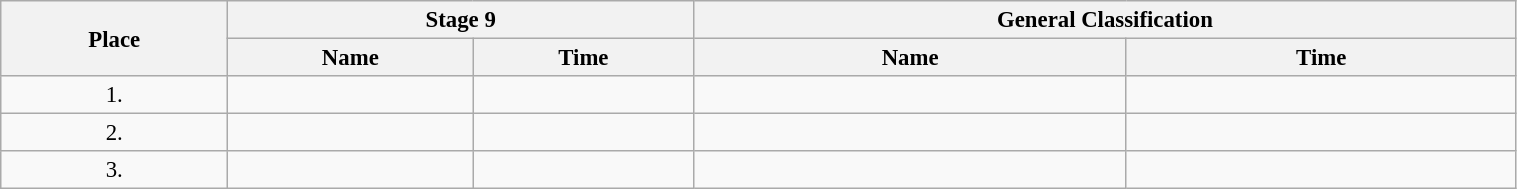<table class=wikitable style="font-size:95%" width="80%">
<tr>
<th rowspan="2">Place</th>
<th colspan="2">Stage 9</th>
<th colspan="2">General Classification</th>
</tr>
<tr>
<th>Name</th>
<th>Time</th>
<th>Name</th>
<th>Time</th>
</tr>
<tr>
<td align="center">1.</td>
<td></td>
<td></td>
<td></td>
<td></td>
</tr>
<tr>
<td align="center">2.</td>
<td></td>
<td></td>
<td></td>
<td></td>
</tr>
<tr>
<td align="center">3.</td>
<td></td>
<td></td>
<td></td>
<td></td>
</tr>
</table>
